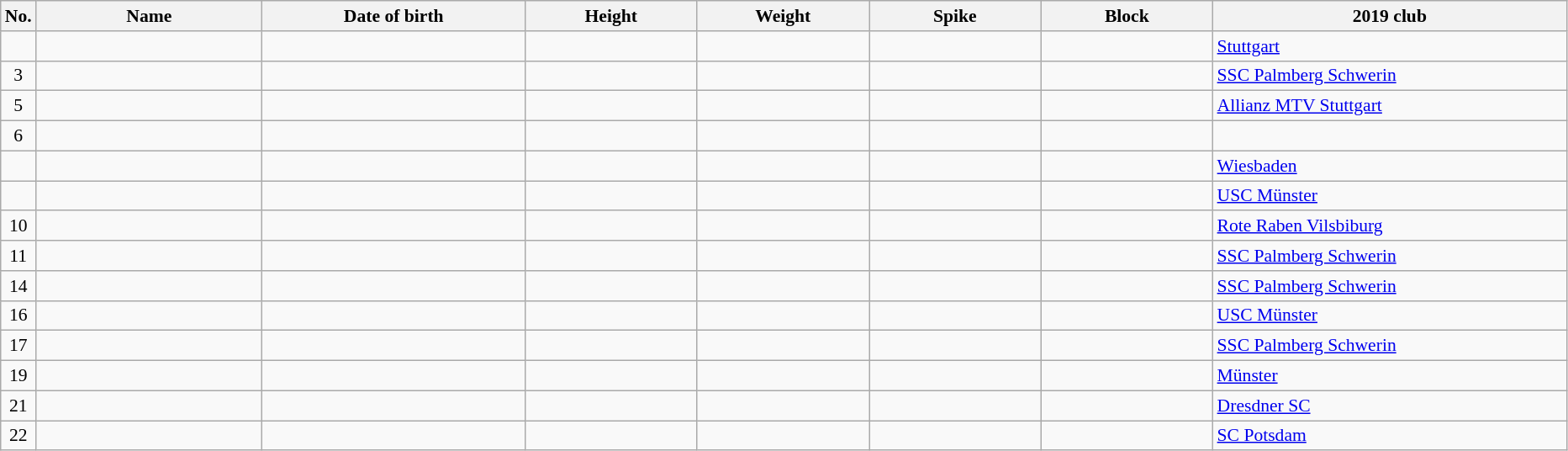<table class="wikitable sortable" style="font-size:90%; text-align:center;">
<tr>
<th>No.</th>
<th style="width:12em">Name</th>
<th style="width:14em">Date of birth</th>
<th style="width:9em">Height</th>
<th style="width:9em">Weight</th>
<th style="width:9em">Spike</th>
<th style="width:9em">Block</th>
<th style="width:19em">2019 club</th>
</tr>
<tr>
<td></td>
<td align=left></td>
<td align=right></td>
<td></td>
<td></td>
<td></td>
<td></td>
<td align=left> <a href='#'>Stuttgart</a></td>
</tr>
<tr>
<td>3</td>
<td align=left></td>
<td align=right></td>
<td></td>
<td></td>
<td></td>
<td></td>
<td align=left> <a href='#'>SSC Palmberg Schwerin</a></td>
</tr>
<tr>
<td>5</td>
<td align=left></td>
<td align=right></td>
<td></td>
<td></td>
<td></td>
<td></td>
<td align=left> <a href='#'>Allianz MTV Stuttgart</a></td>
</tr>
<tr>
<td>6</td>
<td align=left></td>
<td align=right></td>
<td></td>
<td></td>
<td></td>
<td></td>
<td align=left></td>
</tr>
<tr>
<td></td>
<td align=left></td>
<td align=right></td>
<td></td>
<td></td>
<td></td>
<td></td>
<td align=left> <a href='#'>Wiesbaden</a></td>
</tr>
<tr>
<td></td>
<td align=left></td>
<td align=right></td>
<td></td>
<td></td>
<td></td>
<td></td>
<td align=left> <a href='#'>USC Münster</a></td>
</tr>
<tr>
<td>10</td>
<td align=left></td>
<td align=right></td>
<td></td>
<td></td>
<td></td>
<td></td>
<td align=left> <a href='#'>Rote Raben Vilsbiburg</a></td>
</tr>
<tr>
<td>11</td>
<td align=left></td>
<td align=right></td>
<td></td>
<td></td>
<td></td>
<td></td>
<td align=left> <a href='#'>SSC Palmberg Schwerin</a></td>
</tr>
<tr>
<td>14</td>
<td align=left></td>
<td align=right></td>
<td></td>
<td></td>
<td></td>
<td></td>
<td align=left> <a href='#'>SSC Palmberg Schwerin</a></td>
</tr>
<tr>
<td>16</td>
<td align=left></td>
<td align=right></td>
<td></td>
<td></td>
<td></td>
<td></td>
<td align=left> <a href='#'>USC Münster</a></td>
</tr>
<tr>
<td>17</td>
<td align=left></td>
<td align=right></td>
<td></td>
<td></td>
<td></td>
<td></td>
<td align=left> <a href='#'>SSC Palmberg Schwerin</a></td>
</tr>
<tr>
<td>19</td>
<td align=left></td>
<td align=right></td>
<td></td>
<td></td>
<td></td>
<td></td>
<td align=left> <a href='#'>Münster</a></td>
</tr>
<tr>
<td>21</td>
<td align=left></td>
<td align=right></td>
<td></td>
<td></td>
<td></td>
<td></td>
<td align=left> <a href='#'>Dresdner SC</a></td>
</tr>
<tr>
<td>22</td>
<td align=left></td>
<td align=right></td>
<td></td>
<td></td>
<td></td>
<td></td>
<td align=left> <a href='#'>SC Potsdam</a></td>
</tr>
</table>
